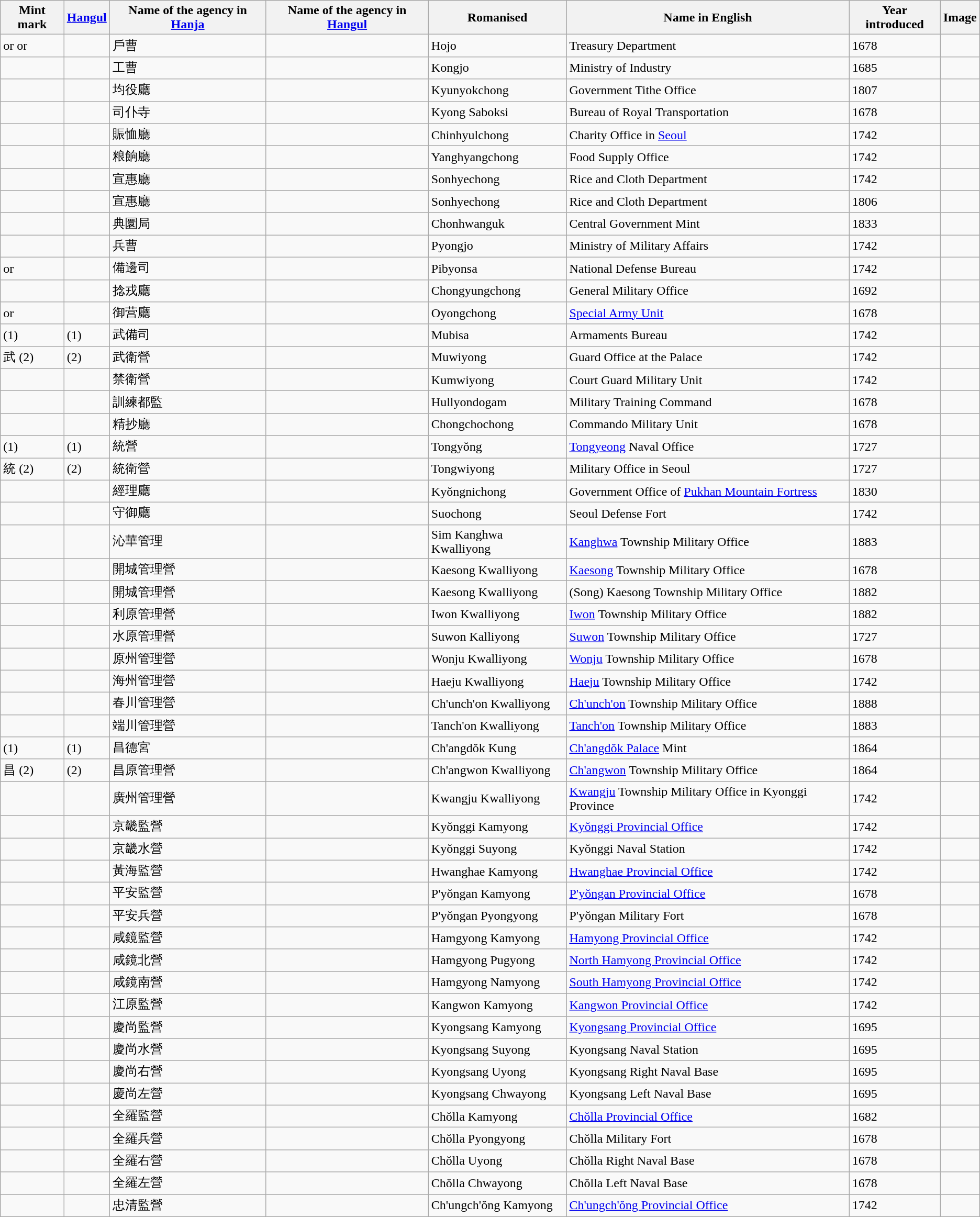<table class="wikitable">
<tr>
<th>Mint mark</th>
<th><a href='#'>Hangul</a></th>
<th>Name of the agency in <a href='#'>Hanja</a></th>
<th>Name of the agency in <a href='#'>Hangul</a></th>
<th>Romanised</th>
<th>Name in English</th>
<th>Year introduced</th>
<th>Image</th>
</tr>
<tr>
<td> or  or </td>
<td></td>
<td>戶曹</td>
<td></td>
<td>Hojo</td>
<td>Treasury Department</td>
<td>1678</td>
<td></td>
</tr>
<tr>
<td></td>
<td></td>
<td>工曹</td>
<td></td>
<td>Kongjo</td>
<td>Ministry of Industry</td>
<td>1685</td>
<td></td>
</tr>
<tr>
<td></td>
<td></td>
<td>均役廳</td>
<td></td>
<td>Kyunyokchong</td>
<td>Government Tithe Office</td>
<td>1807</td>
<td></td>
</tr>
<tr>
<td></td>
<td></td>
<td>司仆寺</td>
<td></td>
<td>Kyong Saboksi</td>
<td>Bureau of Royal Transportation</td>
<td>1678</td>
<td></td>
</tr>
<tr>
<td></td>
<td></td>
<td>賑恤廳</td>
<td></td>
<td>Chinhyulchong</td>
<td>Charity Office in <a href='#'>Seoul</a></td>
<td>1742</td>
<td></td>
</tr>
<tr>
<td></td>
<td></td>
<td>粮餉廳</td>
<td></td>
<td>Yanghyangchong</td>
<td>Food Supply Office</td>
<td>1742</td>
<td></td>
</tr>
<tr>
<td></td>
<td></td>
<td>宣惠廳</td>
<td></td>
<td>Sonhyechong</td>
<td>Rice and Cloth Department</td>
<td>1742</td>
<td></td>
</tr>
<tr>
<td></td>
<td></td>
<td>宣惠廳</td>
<td></td>
<td>Sonhyechong</td>
<td>Rice and Cloth Department</td>
<td>1806</td>
<td></td>
</tr>
<tr>
<td></td>
<td></td>
<td>典圜局</td>
<td></td>
<td>Chonhwanguk</td>
<td>Central Government Mint</td>
<td>1833</td>
<td></td>
</tr>
<tr>
<td></td>
<td></td>
<td>兵曹</td>
<td></td>
<td>Pyongjo</td>
<td>Ministry of Military Affairs</td>
<td>1742</td>
<td></td>
</tr>
<tr>
<td> or </td>
<td></td>
<td>備邊司</td>
<td></td>
<td>Pibyonsa</td>
<td>National Defense Bureau</td>
<td>1742</td>
<td></td>
</tr>
<tr>
<td></td>
<td></td>
<td>捻戎廳</td>
<td></td>
<td>Chongyungchong</td>
<td>General Military Office</td>
<td>1692</td>
<td></td>
</tr>
<tr>
<td> or </td>
<td></td>
<td>御营廳</td>
<td></td>
<td>Oyongchong</td>
<td><a href='#'>Special Army Unit</a></td>
<td>1678</td>
<td></td>
</tr>
<tr>
<td> (1)</td>
<td> (1)</td>
<td>武備司</td>
<td></td>
<td>Mubisa</td>
<td>Armaments Bureau</td>
<td>1742</td>
<td></td>
</tr>
<tr>
<td>武 (2)</td>
<td> (2)</td>
<td>武衛營</td>
<td></td>
<td>Muwiyong</td>
<td>Guard Office at the Palace</td>
<td>1742</td>
<td></td>
</tr>
<tr>
<td></td>
<td></td>
<td>禁衛營</td>
<td></td>
<td>Kumwiyong</td>
<td>Court Guard Military Unit</td>
<td>1742</td>
<td></td>
</tr>
<tr>
<td></td>
<td></td>
<td>訓練都監</td>
<td></td>
<td>Hullyondogam</td>
<td>Military Training Command</td>
<td>1678</td>
<td></td>
</tr>
<tr>
<td></td>
<td></td>
<td>精抄廳</td>
<td></td>
<td>Chongchochong</td>
<td>Commando Military Unit</td>
<td>1678</td>
<td></td>
</tr>
<tr>
<td> (1)</td>
<td> (1)</td>
<td>統營</td>
<td></td>
<td>Tongyŏng</td>
<td><a href='#'>Tongyeong</a> Naval Office</td>
<td>1727</td>
<td></td>
</tr>
<tr>
<td>統 (2)</td>
<td> (2)</td>
<td>統衛營</td>
<td></td>
<td>Tongwiyong</td>
<td>Military Office in Seoul</td>
<td>1727</td>
<td></td>
</tr>
<tr>
<td></td>
<td></td>
<td>經理廳</td>
<td></td>
<td>Kyŏngnichong</td>
<td>Government Office of <a href='#'>Pukhan Mountain Fortress</a></td>
<td>1830</td>
<td></td>
</tr>
<tr>
<td></td>
<td></td>
<td>守御廳</td>
<td></td>
<td>Suochong</td>
<td>Seoul Defense Fort</td>
<td>1742</td>
<td></td>
</tr>
<tr>
<td></td>
<td></td>
<td>沁華管理</td>
<td></td>
<td>Sim Kanghwa Kwalliyong</td>
<td><a href='#'>Kanghwa</a> Township Military Office</td>
<td>1883</td>
<td></td>
</tr>
<tr>
<td></td>
<td></td>
<td>開城管理營</td>
<td></td>
<td>Kaesong Kwalliyong</td>
<td><a href='#'>Kaesong</a> Township Military Office</td>
<td>1678</td>
<td></td>
</tr>
<tr>
<td></td>
<td></td>
<td>開城管理營</td>
<td></td>
<td>Kaesong Kwalliyong</td>
<td>(Song) Kaesong Township Military Office</td>
<td>1882</td>
<td></td>
</tr>
<tr>
<td></td>
<td></td>
<td>利原管理營</td>
<td></td>
<td>Iwon Kwalliyong</td>
<td><a href='#'>Iwon</a> Township Military Office</td>
<td>1882</td>
<td></td>
</tr>
<tr>
<td></td>
<td></td>
<td>水原管理營</td>
<td></td>
<td>Suwon Kalliyong</td>
<td><a href='#'>Suwon</a> Township Military Office</td>
<td>1727</td>
<td></td>
</tr>
<tr>
<td></td>
<td></td>
<td>原州管理營</td>
<td></td>
<td>Wonju Kwalliyong</td>
<td><a href='#'>Wonju</a> Township Military Office</td>
<td>1678</td>
<td></td>
</tr>
<tr>
<td></td>
<td></td>
<td>海州管理營</td>
<td></td>
<td>Haeju Kwalliyong</td>
<td><a href='#'>Haeju</a> Township Military Office</td>
<td>1742</td>
<td></td>
</tr>
<tr>
<td></td>
<td></td>
<td>春川管理營</td>
<td></td>
<td>Ch'unch'on Kwalliyong</td>
<td><a href='#'>Ch'unch'on</a> Township Military Office</td>
<td>1888</td>
<td></td>
</tr>
<tr>
<td></td>
<td></td>
<td>端川管理營</td>
<td></td>
<td>Tanch'on Kwalliyong</td>
<td><a href='#'>Tanch'on</a> Township Military Office</td>
<td>1883</td>
<td></td>
</tr>
<tr>
<td> (1)</td>
<td> (1)</td>
<td>昌德宮</td>
<td></td>
<td>Ch'angdŏk Kung</td>
<td><a href='#'>Ch'angdŏk Palace</a> Mint</td>
<td>1864</td>
<td></td>
</tr>
<tr>
<td>昌 (2)</td>
<td> (2)</td>
<td>昌原管理營</td>
<td></td>
<td>Ch'angwon Kwalliyong</td>
<td><a href='#'>Ch'angwon</a> Township Military Office</td>
<td>1864</td>
<td></td>
</tr>
<tr>
<td></td>
<td></td>
<td>廣州管理營</td>
<td></td>
<td>Kwangju Kwalliyong</td>
<td><a href='#'>Kwangju</a> Township Military Office in Kyonggi Province</td>
<td>1742</td>
<td></td>
</tr>
<tr>
<td></td>
<td></td>
<td>京畿監營</td>
<td></td>
<td>Kyŏnggi Kamyong</td>
<td><a href='#'>Kyŏnggi Provincial Office</a></td>
<td>1742</td>
<td></td>
</tr>
<tr>
<td> </td>
<td></td>
<td>京畿水營</td>
<td></td>
<td>Kyŏnggi Suyong</td>
<td>Kyŏnggi Naval Station</td>
<td>1742</td>
<td></td>
</tr>
<tr>
<td></td>
<td></td>
<td>黃海監營</td>
<td></td>
<td>Hwanghae Kamyong</td>
<td><a href='#'>Hwanghae Provincial Office</a></td>
<td>1742</td>
<td></td>
</tr>
<tr>
<td></td>
<td></td>
<td>平安監營</td>
<td></td>
<td>P'yŏngan Kamyong</td>
<td><a href='#'>P'yŏngan Provincial Office</a></td>
<td>1678</td>
<td></td>
</tr>
<tr>
<td> </td>
<td></td>
<td>平安兵營</td>
<td></td>
<td>P'yŏngan Pyongyong</td>
<td>P'yŏngan Military Fort</td>
<td>1678</td>
<td></td>
</tr>
<tr>
<td></td>
<td></td>
<td>咸鏡監營</td>
<td></td>
<td>Hamgyong Kamyong</td>
<td><a href='#'>Hamyong Provincial Office</a></td>
<td>1742</td>
<td></td>
</tr>
<tr>
<td> </td>
<td></td>
<td>咸鏡北營</td>
<td></td>
<td>Hamgyong Pugyong</td>
<td><a href='#'>North Hamyong Provincial Office</a></td>
<td>1742</td>
<td></td>
</tr>
<tr>
<td> </td>
<td></td>
<td>咸鏡南營</td>
<td></td>
<td>Hamgyong Namyong</td>
<td><a href='#'>South Hamyong Provincial Office</a></td>
<td>1742</td>
<td></td>
</tr>
<tr>
<td></td>
<td></td>
<td>江原監營</td>
<td></td>
<td>Kangwon Kamyong</td>
<td><a href='#'>Kangwon Provincial Office</a></td>
<td>1742</td>
<td></td>
</tr>
<tr>
<td></td>
<td></td>
<td>慶尚監營</td>
<td></td>
<td>Kyongsang Kamyong</td>
<td><a href='#'>Kyongsang Provincial Office</a></td>
<td>1695</td>
<td></td>
</tr>
<tr>
<td> </td>
<td></td>
<td>慶尚水營</td>
<td></td>
<td>Kyongsang Suyong</td>
<td>Kyongsang Naval Station</td>
<td>1695</td>
<td></td>
</tr>
<tr>
<td> </td>
<td></td>
<td>慶尚右營</td>
<td></td>
<td>Kyongsang Uyong</td>
<td>Kyongsang Right Naval Base</td>
<td>1695</td>
<td></td>
</tr>
<tr>
<td> </td>
<td></td>
<td>慶尚左營</td>
<td></td>
<td>Kyongsang Chwayong</td>
<td>Kyongsang Left Naval Base</td>
<td>1695</td>
<td></td>
</tr>
<tr>
<td></td>
<td></td>
<td>全羅監營</td>
<td></td>
<td>Chŏlla Kamyong</td>
<td><a href='#'>Chŏlla Provincial Office</a></td>
<td>1682</td>
<td></td>
</tr>
<tr>
<td> </td>
<td></td>
<td>全羅兵營</td>
<td></td>
<td>Chŏlla Pyongyong</td>
<td>Chŏlla Military Fort</td>
<td>1678</td>
<td></td>
</tr>
<tr>
<td> </td>
<td></td>
<td>全羅右營</td>
<td></td>
<td>Chŏlla Uyong</td>
<td>Chŏlla Right Naval Base</td>
<td>1678</td>
<td></td>
</tr>
<tr>
<td> </td>
<td></td>
<td>全羅左營</td>
<td></td>
<td>Chŏlla Chwayong</td>
<td>Chŏlla Left Naval Base</td>
<td>1678</td>
<td></td>
</tr>
<tr>
<td></td>
<td></td>
<td>忠清監營</td>
<td></td>
<td>Ch'ungch'ŏng Kamyong</td>
<td><a href='#'>Ch'ungch'ŏng Provincial Office</a></td>
<td>1742</td>
<td></td>
</tr>
</table>
